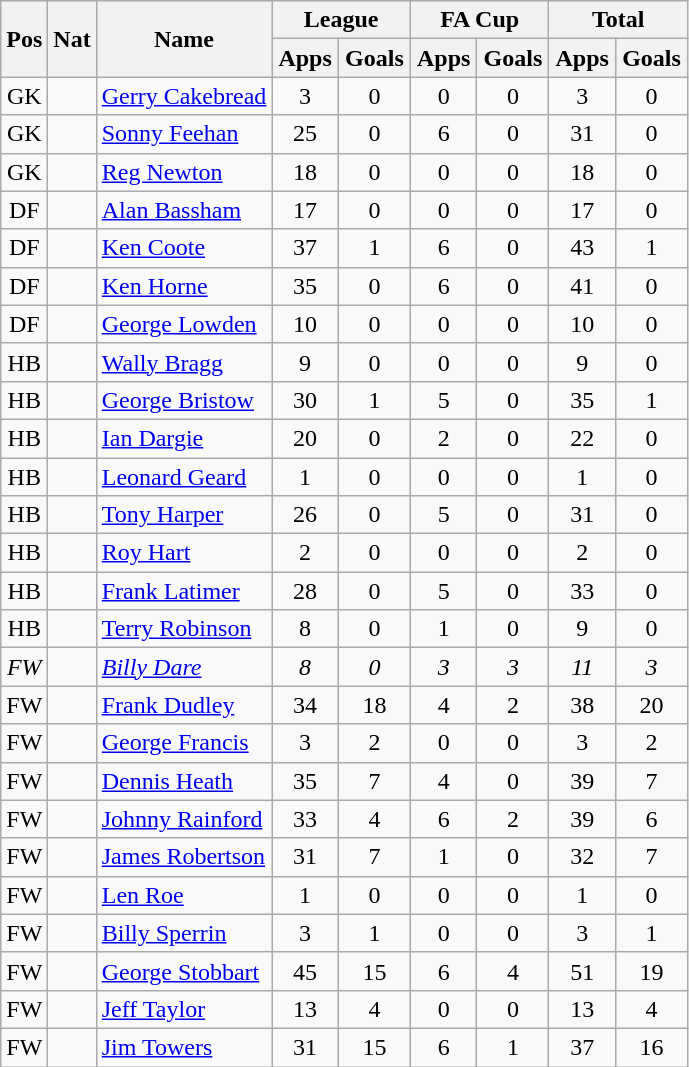<table class="wikitable" style="text-align:center">
<tr>
<th rowspan="2">Pos</th>
<th rowspan="2">Nat</th>
<th rowspan="2">Name</th>
<th colspan="2" style="width:85px;">League</th>
<th colspan="2" style="width:85px;">FA Cup</th>
<th colspan="2" style="width:85px;">Total</th>
</tr>
<tr>
<th>Apps</th>
<th>Goals</th>
<th>Apps</th>
<th>Goals</th>
<th>Apps</th>
<th>Goals</th>
</tr>
<tr>
<td>GK</td>
<td></td>
<td style="text-align:left;"><a href='#'>Gerry Cakebread</a></td>
<td>3</td>
<td>0</td>
<td>0</td>
<td>0</td>
<td>3</td>
<td>0</td>
</tr>
<tr>
<td>GK</td>
<td></td>
<td style="text-align:left;"><a href='#'>Sonny Feehan</a></td>
<td>25</td>
<td>0</td>
<td>6</td>
<td>0</td>
<td>31</td>
<td>0</td>
</tr>
<tr>
<td>GK</td>
<td></td>
<td style="text-align:left;"><a href='#'>Reg Newton</a></td>
<td>18</td>
<td>0</td>
<td>0</td>
<td>0</td>
<td>18</td>
<td>0</td>
</tr>
<tr>
<td>DF</td>
<td></td>
<td style="text-align:left;"><a href='#'>Alan Bassham</a></td>
<td>17</td>
<td>0</td>
<td>0</td>
<td>0</td>
<td>17</td>
<td>0</td>
</tr>
<tr>
<td>DF</td>
<td></td>
<td style="text-align:left;"><a href='#'>Ken Coote</a></td>
<td>37</td>
<td>1</td>
<td>6</td>
<td>0</td>
<td>43</td>
<td>1</td>
</tr>
<tr>
<td>DF</td>
<td></td>
<td style="text-align:left;"><a href='#'>Ken Horne</a></td>
<td>35</td>
<td>0</td>
<td>6</td>
<td>0</td>
<td>41</td>
<td>0</td>
</tr>
<tr>
<td>DF</td>
<td></td>
<td style="text-align:left;"><a href='#'>George Lowden</a></td>
<td>10</td>
<td>0</td>
<td>0</td>
<td>0</td>
<td>10</td>
<td>0</td>
</tr>
<tr>
<td>HB</td>
<td></td>
<td style="text-align:left;"><a href='#'>Wally Bragg</a></td>
<td>9</td>
<td>0</td>
<td>0</td>
<td>0</td>
<td>9</td>
<td>0</td>
</tr>
<tr>
<td>HB</td>
<td></td>
<td style="text-align:left;"><a href='#'>George Bristow</a></td>
<td>30</td>
<td>1</td>
<td>5</td>
<td>0</td>
<td>35</td>
<td>1</td>
</tr>
<tr>
<td>HB</td>
<td></td>
<td style="text-align:left;"><a href='#'>Ian Dargie</a></td>
<td>20</td>
<td>0</td>
<td>2</td>
<td>0</td>
<td>22</td>
<td>0</td>
</tr>
<tr>
<td>HB</td>
<td></td>
<td style="text-align:left;"><a href='#'>Leonard Geard</a></td>
<td>1</td>
<td>0</td>
<td>0</td>
<td>0</td>
<td>1</td>
<td>0</td>
</tr>
<tr>
<td>HB</td>
<td></td>
<td style="text-align:left;"><a href='#'>Tony Harper</a></td>
<td>26</td>
<td>0</td>
<td>5</td>
<td>0</td>
<td>31</td>
<td>0</td>
</tr>
<tr>
<td>HB</td>
<td></td>
<td style="text-align:left;"><a href='#'>Roy Hart</a></td>
<td>2</td>
<td>0</td>
<td>0</td>
<td>0</td>
<td>2</td>
<td>0</td>
</tr>
<tr>
<td>HB</td>
<td></td>
<td style="text-align:left;"><a href='#'>Frank Latimer</a></td>
<td>28</td>
<td>0</td>
<td>5</td>
<td>0</td>
<td>33</td>
<td>0</td>
</tr>
<tr>
<td>HB</td>
<td></td>
<td style="text-align:left;"><a href='#'>Terry Robinson</a></td>
<td>8</td>
<td>0</td>
<td>1</td>
<td>0</td>
<td>9</td>
<td>0</td>
</tr>
<tr>
<td><em>FW</em></td>
<td><em></em></td>
<td style="text-align:left;"><em><a href='#'>Billy Dare</a></em></td>
<td><em>8</em></td>
<td><em>0</em></td>
<td><em>3</em></td>
<td><em>3</em></td>
<td><em>11</em></td>
<td><em>3</em></td>
</tr>
<tr>
<td>FW</td>
<td></td>
<td style="text-align:left;"><a href='#'>Frank Dudley</a></td>
<td>34</td>
<td>18</td>
<td>4</td>
<td>2</td>
<td>38</td>
<td>20</td>
</tr>
<tr>
<td>FW</td>
<td></td>
<td style="text-align:left;"><a href='#'>George Francis</a></td>
<td>3</td>
<td>2</td>
<td>0</td>
<td>0</td>
<td>3</td>
<td>2</td>
</tr>
<tr>
<td>FW</td>
<td></td>
<td style="text-align:left;"><a href='#'>Dennis Heath</a></td>
<td>35</td>
<td>7</td>
<td>4</td>
<td>0</td>
<td>39</td>
<td>7</td>
</tr>
<tr>
<td>FW</td>
<td></td>
<td style="text-align:left;"><a href='#'>Johnny Rainford</a></td>
<td>33</td>
<td>4</td>
<td>6</td>
<td>2</td>
<td>39</td>
<td>6</td>
</tr>
<tr>
<td>FW</td>
<td></td>
<td style="text-align:left;"><a href='#'>James Robertson</a></td>
<td>31</td>
<td>7</td>
<td>1</td>
<td>0</td>
<td>32</td>
<td>7</td>
</tr>
<tr>
<td>FW</td>
<td></td>
<td style="text-align:left;"><a href='#'>Len Roe</a></td>
<td>1</td>
<td>0</td>
<td>0</td>
<td>0</td>
<td>1</td>
<td>0</td>
</tr>
<tr>
<td>FW</td>
<td></td>
<td style="text-align:left;"><a href='#'>Billy Sperrin</a></td>
<td>3</td>
<td>1</td>
<td>0</td>
<td>0</td>
<td>3</td>
<td>1</td>
</tr>
<tr>
<td>FW</td>
<td></td>
<td style="text-align:left;"><a href='#'>George Stobbart</a></td>
<td>45</td>
<td>15</td>
<td>6</td>
<td>4</td>
<td>51</td>
<td>19</td>
</tr>
<tr>
<td>FW</td>
<td></td>
<td style="text-align:left;"><a href='#'>Jeff Taylor</a></td>
<td>13</td>
<td>4</td>
<td>0</td>
<td>0</td>
<td>13</td>
<td>4</td>
</tr>
<tr>
<td>FW</td>
<td></td>
<td style="text-align:left;"><a href='#'>Jim Towers</a></td>
<td>31</td>
<td>15</td>
<td>6</td>
<td>1</td>
<td>37</td>
<td>16</td>
</tr>
</table>
